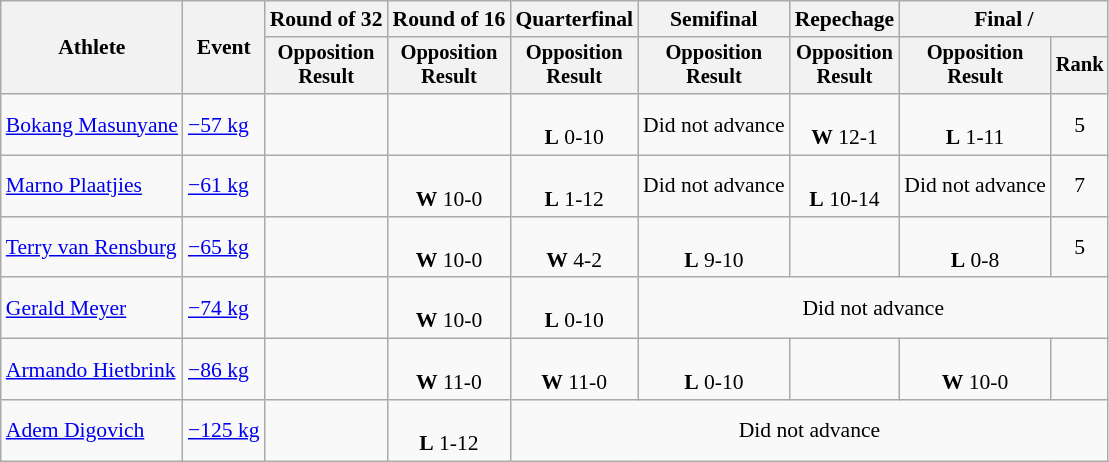<table class="wikitable" style="font-size:90%">
<tr>
<th rowspan=2>Athlete</th>
<th rowspan=2>Event</th>
<th>Round of 32</th>
<th>Round of 16</th>
<th>Quarterfinal</th>
<th>Semifinal</th>
<th>Repechage</th>
<th colspan=2>Final / </th>
</tr>
<tr style="font-size: 95%">
<th>Opposition<br>Result</th>
<th>Opposition<br>Result</th>
<th>Opposition<br>Result</th>
<th>Opposition<br>Result</th>
<th>Opposition<br>Result</th>
<th>Opposition<br>Result</th>
<th>Rank</th>
</tr>
<tr align=center>
<td align=left><a href='#'>Bokang Masunyane</a></td>
<td align=left><a href='#'>−57 kg</a></td>
<td></td>
<td></td>
<td><br><strong>L</strong> 0-10</td>
<td>Did not advance</td>
<td><br><strong>W</strong> 12-1</td>
<td><br><strong>L</strong> 1-11</td>
<td>5</td>
</tr>
<tr align=center>
<td align=left><a href='#'>Marno Plaatjies</a></td>
<td align=left><a href='#'>−61 kg</a></td>
<td></td>
<td><br><strong>W</strong> 10-0</td>
<td><br><strong>L</strong> 1-12</td>
<td>Did not advance</td>
<td><br><strong>L</strong> 10-14</td>
<td>Did not advance</td>
<td>7</td>
</tr>
<tr align=center>
<td align=left><a href='#'>Terry van Rensburg</a></td>
<td align=left><a href='#'>−65 kg</a></td>
<td></td>
<td><br><strong>W</strong> 10-0</td>
<td><br><strong>W</strong> 4-2</td>
<td><br><strong>L</strong> 9-10</td>
<td></td>
<td><br><strong>L</strong> 0-8</td>
<td>5</td>
</tr>
<tr align=center>
<td align=left><a href='#'>Gerald Meyer</a></td>
<td align=left><a href='#'>−74 kg</a></td>
<td></td>
<td><br><strong>W</strong> 10-0</td>
<td><br><strong>L</strong> 0-10</td>
<td colspan=4>Did not advance</td>
</tr>
<tr align=center>
<td align=left><a href='#'>Armando Hietbrink</a></td>
<td align=left><a href='#'>−86 kg</a></td>
<td></td>
<td><br><strong>W</strong> 11-0</td>
<td><br><strong>W</strong> 11-0</td>
<td><br><strong>L</strong> 0-10</td>
<td></td>
<td><br><strong>W</strong> 10-0</td>
<td></td>
</tr>
<tr align=center>
<td align=left><a href='#'>Adem Digovich</a></td>
<td align=left><a href='#'>−125 kg</a></td>
<td></td>
<td><br><strong>L</strong> 1-12</td>
<td colspan=6>Did not advance</td>
</tr>
</table>
